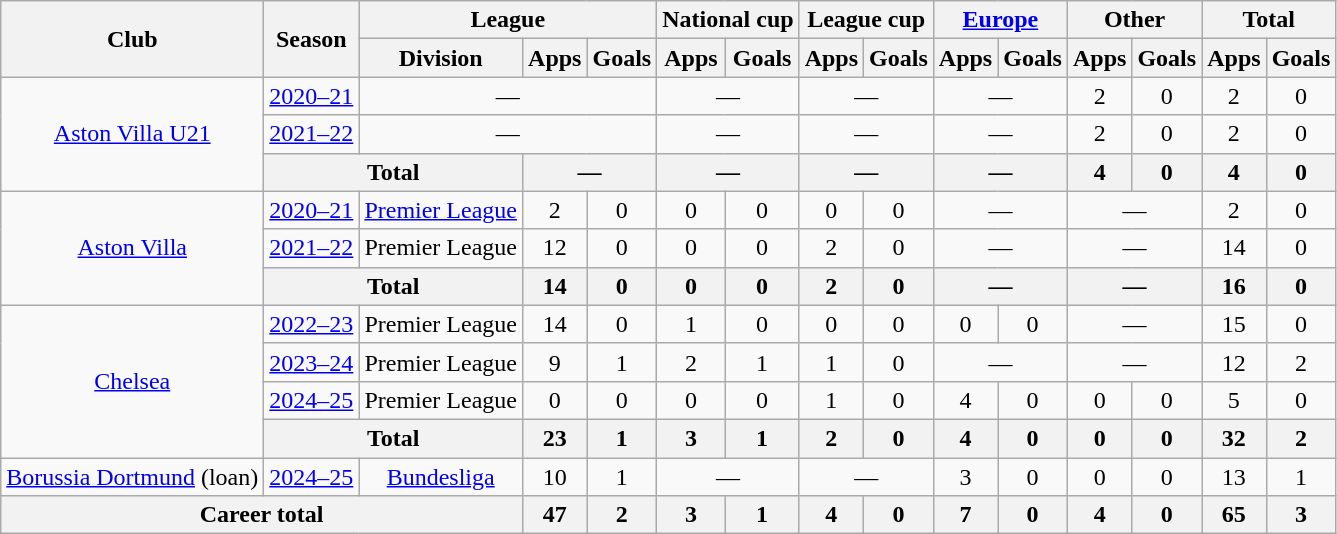<table class="wikitable" style="text-align: center;">
<tr>
<th rowspan="2">Club</th>
<th rowspan="2">Season</th>
<th colspan="3">League</th>
<th colspan="2">National cup</th>
<th colspan="2">League cup</th>
<th colspan="2"><a href='#'>Europe</a></th>
<th colspan="2">Other</th>
<th colspan="2">Total</th>
</tr>
<tr>
<th>Division</th>
<th>Apps</th>
<th>Goals</th>
<th>Apps</th>
<th>Goals</th>
<th>Apps</th>
<th>Goals</th>
<th>Apps</th>
<th>Goals</th>
<th>Apps</th>
<th>Goals</th>
<th>Apps</th>
<th>Goals</th>
</tr>
<tr>
<td rowspan="3"><a href='#'>Aston Villa U21</a></td>
<td><a href='#'>2020–21</a></td>
<td colspan="3">—</td>
<td colspan="2">—</td>
<td colspan="2">—</td>
<td colspan="2">—</td>
<td>2</td>
<td>0</td>
<td>2</td>
<td>0</td>
</tr>
<tr>
<td><a href='#'>2021–22</a></td>
<td colspan="3">—</td>
<td colspan="2">—</td>
<td colspan="2">—</td>
<td colspan="2">—</td>
<td>2</td>
<td>0</td>
<td>2</td>
<td>0</td>
</tr>
<tr>
<th colspan="2">Total</th>
<th colspan="2">—</th>
<th colspan="2">—</th>
<th colspan="2">—</th>
<th colspan="2">—</th>
<th>4</th>
<th>0</th>
<th>4</th>
<th>0</th>
</tr>
<tr>
<td rowspan="3"><a href='#'>Aston Villa</a></td>
<td><a href='#'>2020–21</a></td>
<td><a href='#'>Premier League</a></td>
<td>2</td>
<td>0</td>
<td>0</td>
<td>0</td>
<td>0</td>
<td>0</td>
<td colspan="2">—</td>
<td colspan="2">—</td>
<td>2</td>
<td>0</td>
</tr>
<tr>
<td><a href='#'>2021–22</a></td>
<td>Premier League</td>
<td>12</td>
<td>0</td>
<td>0</td>
<td>0</td>
<td>2</td>
<td>0</td>
<td colspan="2">—</td>
<td colspan="2">—</td>
<td>14</td>
<td>0</td>
</tr>
<tr>
<th colspan="2">Total</th>
<th>14</th>
<th>0</th>
<th>0</th>
<th>0</th>
<th>2</th>
<th>0</th>
<th colspan="2">—</th>
<th colspan="2">—</th>
<th>16</th>
<th>0</th>
</tr>
<tr>
<td rowspan="4"><a href='#'>Chelsea</a></td>
<td><a href='#'>2022–23</a></td>
<td>Premier League</td>
<td>14</td>
<td>0</td>
<td>1</td>
<td>0</td>
<td>0</td>
<td>0</td>
<td>0</td>
<td>0</td>
<td colspan="2">—</td>
<td>15</td>
<td>0</td>
</tr>
<tr>
<td><a href='#'>2023–24</a></td>
<td>Premier League</td>
<td>9</td>
<td>1</td>
<td>2</td>
<td>1</td>
<td>1</td>
<td>0</td>
<td colspan="2">—</td>
<td colspan="2">—</td>
<td>12</td>
<td>2</td>
</tr>
<tr>
<td><a href='#'>2024–25</a></td>
<td>Premier League</td>
<td>0</td>
<td>0</td>
<td>0</td>
<td>0</td>
<td>1</td>
<td>0</td>
<td>4</td>
<td>0</td>
<td>0</td>
<td>0</td>
<td>5</td>
<td>0</td>
</tr>
<tr>
<th colspan="2">Total</th>
<th>23</th>
<th>1</th>
<th>3</th>
<th>1</th>
<th>2</th>
<th>0</th>
<th>4</th>
<th>0</th>
<th>0</th>
<th>0</th>
<th>32</th>
<th>2</th>
</tr>
<tr>
<td><a href='#'>Borussia Dortmund</a> (loan)</td>
<td><a href='#'>2024–25</a></td>
<td><a href='#'>Bundesliga</a></td>
<td>10</td>
<td>1</td>
<td colspan="2">—</td>
<td colspan="2">—</td>
<td>3</td>
<td>0</td>
<td>0</td>
<td>0</td>
<td>13</td>
<td>1</td>
</tr>
<tr>
<th colspan="3">Career total</th>
<th>47</th>
<th>2</th>
<th>3</th>
<th>1</th>
<th>4</th>
<th>0</th>
<th>7</th>
<th>0</th>
<th>4</th>
<th>0</th>
<th>65</th>
<th>3</th>
</tr>
</table>
